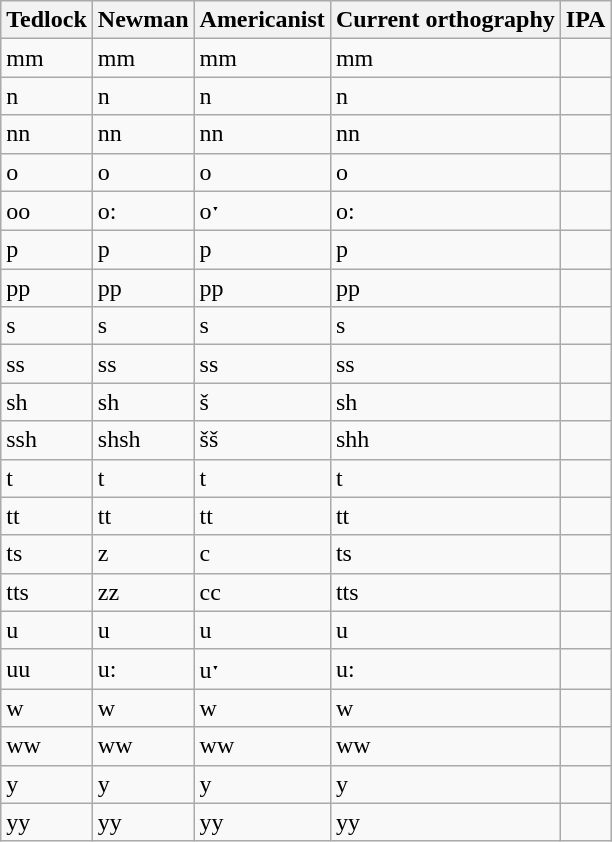<table class="wikitable">
<tr>
<th>Tedlock</th>
<th>Newman</th>
<th>Americanist</th>
<th>Current orthography</th>
<th>IPA</th>
</tr>
<tr>
<td>mm</td>
<td>mm</td>
<td>mm</td>
<td>mm</td>
<td></td>
</tr>
<tr>
<td>n</td>
<td>n</td>
<td>n</td>
<td>n</td>
<td></td>
</tr>
<tr>
<td>nn</td>
<td>nn</td>
<td>nn</td>
<td>nn</td>
<td></td>
</tr>
<tr>
<td>o</td>
<td>o</td>
<td>o</td>
<td>o</td>
<td></td>
</tr>
<tr>
<td>oo</td>
<td>o:</td>
<td>oˑ</td>
<td>o:</td>
<td></td>
</tr>
<tr>
<td>p</td>
<td>p</td>
<td>p</td>
<td>p</td>
<td></td>
</tr>
<tr>
<td>pp</td>
<td>pp</td>
<td>pp</td>
<td>pp</td>
<td></td>
</tr>
<tr>
<td>s</td>
<td>s</td>
<td>s</td>
<td>s</td>
<td></td>
</tr>
<tr>
<td>ss</td>
<td>ss</td>
<td>ss</td>
<td>ss</td>
<td></td>
</tr>
<tr>
<td>sh</td>
<td>sh</td>
<td>š</td>
<td>sh</td>
<td></td>
</tr>
<tr>
<td>ssh</td>
<td>shsh</td>
<td>šš</td>
<td>shh</td>
<td></td>
</tr>
<tr>
<td>t</td>
<td>t</td>
<td>t</td>
<td>t</td>
<td></td>
</tr>
<tr>
<td>tt</td>
<td>tt</td>
<td>tt</td>
<td>tt</td>
<td></td>
</tr>
<tr>
<td>ts</td>
<td>z</td>
<td>c</td>
<td>ts</td>
<td></td>
</tr>
<tr>
<td>tts</td>
<td>zz</td>
<td>cc</td>
<td>tts</td>
<td></td>
</tr>
<tr>
<td>u</td>
<td>u</td>
<td>u</td>
<td>u</td>
<td></td>
</tr>
<tr>
<td>uu</td>
<td>u:</td>
<td>uˑ</td>
<td>u:</td>
<td></td>
</tr>
<tr>
<td>w</td>
<td>w</td>
<td>w</td>
<td>w</td>
<td></td>
</tr>
<tr>
<td>ww</td>
<td>ww</td>
<td>ww</td>
<td>ww</td>
<td></td>
</tr>
<tr>
<td>y</td>
<td>y</td>
<td>y</td>
<td>y</td>
<td></td>
</tr>
<tr>
<td>yy</td>
<td>yy</td>
<td>yy</td>
<td>yy</td>
<td></td>
</tr>
</table>
